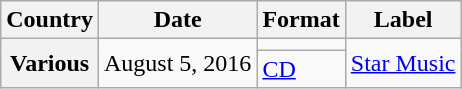<table class="wikitable plainrowheaders">
<tr>
<th scope="col">Country</th>
<th scope="col">Date</th>
<th scope="col">Format</th>
<th scope="col">Label</th>
</tr>
<tr>
<th scope="row" rowspan="2">Various</th>
<td rowspan="2">August 5, 2016</td>
<td></td>
<td rowspan="2"><a href='#'>Star Music</a></td>
</tr>
<tr>
<td><a href='#'>CD</a></td>
</tr>
</table>
